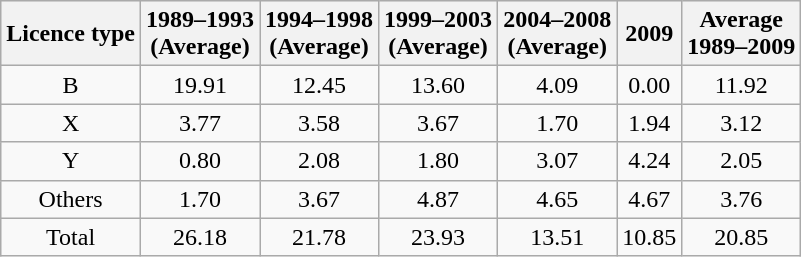<table class="wikitable" style="text-align: center;">
<tr bgcolor="#efefef">
<th>Licence type</th>
<th>1989–1993<br>(Average)</th>
<th>1994–1998<br>(Average)</th>
<th>1999–2003<br>(Average)</th>
<th>2004–2008<br>(Average)</th>
<th>2009</th>
<th>Average<br>1989–2009</th>
</tr>
<tr>
<td>B</td>
<td>19.91</td>
<td>12.45</td>
<td>13.60</td>
<td>4.09</td>
<td>0.00</td>
<td>11.92</td>
</tr>
<tr>
<td>X</td>
<td>3.77</td>
<td>3.58</td>
<td>3.67</td>
<td>1.70</td>
<td>1.94</td>
<td>3.12</td>
</tr>
<tr>
<td>Y</td>
<td>0.80</td>
<td>2.08</td>
<td>1.80</td>
<td>3.07</td>
<td>4.24</td>
<td>2.05</td>
</tr>
<tr>
<td>Others</td>
<td>1.70</td>
<td>3.67</td>
<td>4.87</td>
<td>4.65</td>
<td>4.67</td>
<td>3.76</td>
</tr>
<tr>
<td>Total</td>
<td>26.18</td>
<td>21.78</td>
<td>23.93</td>
<td>13.51</td>
<td>10.85</td>
<td>20.85</td>
</tr>
</table>
